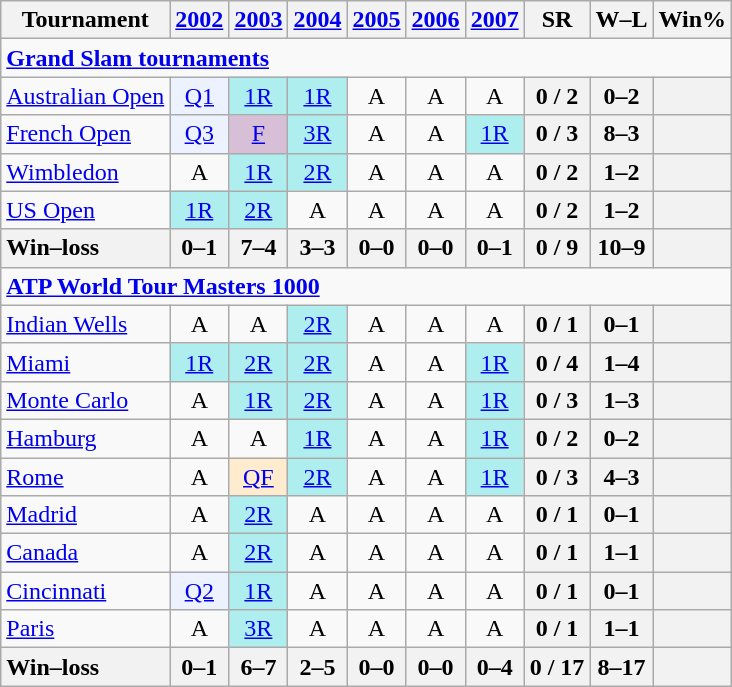<table class=wikitable style=text-align:center>
<tr>
<th>Tournament</th>
<th><a href='#'>2002</a></th>
<th><a href='#'>2003</a></th>
<th><a href='#'>2004</a></th>
<th><a href='#'>2005</a></th>
<th><a href='#'>2006</a></th>
<th><a href='#'>2007</a></th>
<th>SR</th>
<th>W–L</th>
<th>Win%</th>
</tr>
<tr>
<td colspan=25 style=text-align:left><a href='#'><strong>Grand Slam tournaments</strong></a></td>
</tr>
<tr>
<td align=left><a href='#'>Australian Open</a></td>
<td bgcolor=ecf2ff><a href='#'>Q1</a></td>
<td bgcolor=afeeee><a href='#'>1R</a></td>
<td bgcolor=afeeee><a href='#'>1R</a></td>
<td>A</td>
<td>A</td>
<td>A</td>
<th>0 / 2</th>
<th>0–2</th>
<th></th>
</tr>
<tr>
<td align=left><a href='#'>French Open</a></td>
<td bgcolor=ecf2ff><a href='#'>Q3</a></td>
<td bgcolor=thistle><a href='#'>F</a></td>
<td bgcolor=afeeee><a href='#'>3R</a></td>
<td>A</td>
<td>A</td>
<td bgcolor=afeeee><a href='#'>1R</a></td>
<th>0 / 3</th>
<th>8–3</th>
<th></th>
</tr>
<tr>
<td align=left><a href='#'>Wimbledon</a></td>
<td>A</td>
<td bgcolor=afeeee><a href='#'>1R</a></td>
<td bgcolor=afeeee><a href='#'>2R</a></td>
<td>A</td>
<td>A</td>
<td>A</td>
<th>0 / 2</th>
<th>1–2</th>
<th></th>
</tr>
<tr>
<td align=left><a href='#'>US Open</a></td>
<td bgcolor=afeeee><a href='#'>1R</a></td>
<td bgcolor=afeeee><a href='#'>2R</a></td>
<td>A</td>
<td>A</td>
<td>A</td>
<td>A</td>
<th>0 / 2</th>
<th>1–2</th>
<th></th>
</tr>
<tr>
<th style=text-align:left>Win–loss</th>
<th>0–1</th>
<th>7–4</th>
<th>3–3</th>
<th>0–0</th>
<th>0–0</th>
<th>0–1</th>
<th>0 / 9</th>
<th>10–9</th>
<th></th>
</tr>
<tr>
<td colspan=15 align=left><strong><a href='#'>ATP World Tour Masters 1000</a></strong></td>
</tr>
<tr>
<td align=left><a href='#'>Indian Wells</a></td>
<td>A</td>
<td>A</td>
<td bgcolor=afeeee><a href='#'>2R</a></td>
<td>A</td>
<td>A</td>
<td>A</td>
<th>0 / 1</th>
<th>0–1</th>
<th></th>
</tr>
<tr>
<td align=left><a href='#'>Miami</a></td>
<td bgcolor=afeeee><a href='#'>1R</a></td>
<td bgcolor=afeeee><a href='#'>2R</a></td>
<td bgcolor=afeeee><a href='#'>2R</a></td>
<td>A</td>
<td>A</td>
<td bgcolor=afeeee><a href='#'>1R</a></td>
<th>0 / 4</th>
<th>1–4</th>
<th></th>
</tr>
<tr>
<td align=left><a href='#'>Monte Carlo</a></td>
<td>A</td>
<td bgcolor=afeeee><a href='#'>1R</a></td>
<td bgcolor=afeeee><a href='#'>2R</a></td>
<td>A</td>
<td>A</td>
<td bgcolor=afeeee><a href='#'>1R</a></td>
<th>0 / 3</th>
<th>1–3</th>
<th></th>
</tr>
<tr>
<td align=left><a href='#'>Hamburg</a></td>
<td>A</td>
<td>A</td>
<td bgcolor=afeeee><a href='#'>1R</a></td>
<td>A</td>
<td>A</td>
<td bgcolor=afeeee><a href='#'>1R</a></td>
<th>0 / 2</th>
<th>0–2</th>
<th></th>
</tr>
<tr>
<td align=left><a href='#'>Rome</a></td>
<td>A</td>
<td bgcolor=ffebcd><a href='#'>QF</a></td>
<td bgcolor=afeeee><a href='#'>2R</a></td>
<td>A</td>
<td>A</td>
<td bgcolor=afeeee><a href='#'>1R</a></td>
<th>0 / 3</th>
<th>4–3</th>
<th></th>
</tr>
<tr>
<td align=left><a href='#'>Madrid</a></td>
<td>A</td>
<td bgcolor=afeeee><a href='#'>2R</a></td>
<td>A</td>
<td>A</td>
<td>A</td>
<td>A</td>
<th>0 / 1</th>
<th>0–1</th>
<th></th>
</tr>
<tr>
<td align=left><a href='#'>Canada</a></td>
<td>A</td>
<td bgcolor=afeeee><a href='#'>2R</a></td>
<td>A</td>
<td>A</td>
<td>A</td>
<td>A</td>
<th>0 / 1</th>
<th>1–1</th>
<th></th>
</tr>
<tr>
<td align=left><a href='#'>Cincinnati</a></td>
<td bgcolor=ecf2ff><a href='#'>Q2</a></td>
<td bgcolor=afeeee><a href='#'>1R</a></td>
<td>A</td>
<td>A</td>
<td>A</td>
<td>A</td>
<th>0 / 1</th>
<th>0–1</th>
<th></th>
</tr>
<tr>
<td align=left><a href='#'>Paris</a></td>
<td>A</td>
<td bgcolor=afeeee><a href='#'>3R</a></td>
<td>A</td>
<td>A</td>
<td>A</td>
<td>A</td>
<th>0 / 1</th>
<th>1–1</th>
<th></th>
</tr>
<tr>
<th style=text-align:left>Win–loss</th>
<th>0–1</th>
<th>6–7</th>
<th>2–5</th>
<th>0–0</th>
<th>0–0</th>
<th>0–4</th>
<th>0 / 17</th>
<th>8–17</th>
<th></th>
</tr>
</table>
